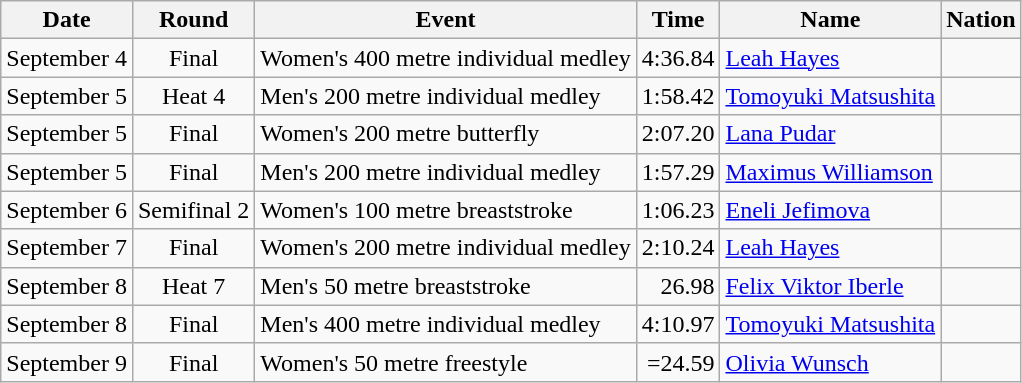<table class="wikitable">
<tr>
<th>Date</th>
<th>Round</th>
<th>Event</th>
<th>Time</th>
<th>Name</th>
<th>Nation</th>
</tr>
<tr>
<td>September 4</td>
<td style="text-align:center;">Final</td>
<td>Women's 400 metre individual medley</td>
<td align="right">4:36.84</td>
<td><a href='#'>Leah Hayes</a></td>
<td></td>
</tr>
<tr>
<td>September 5</td>
<td style="text-align:center;">Heat 4</td>
<td>Men's 200 metre individual medley</td>
<td align="right">1:58.42</td>
<td><a href='#'>Tomoyuki Matsushita</a></td>
<td></td>
</tr>
<tr>
<td>September 5</td>
<td style="text-align:center;">Final</td>
<td>Women's 200 metre butterfly</td>
<td align="right">2:07.20</td>
<td><a href='#'>Lana Pudar</a></td>
<td></td>
</tr>
<tr>
<td>September 5</td>
<td style="text-align:center;">Final</td>
<td>Men's 200 metre individual medley</td>
<td align="right">1:57.29</td>
<td><a href='#'>Maximus Williamson</a></td>
<td></td>
</tr>
<tr>
<td>September 6</td>
<td style="text-align:center;">Semifinal 2</td>
<td>Women's 100 metre breaststroke</td>
<td align="right">1:06.23</td>
<td><a href='#'>Eneli Jefimova</a></td>
<td></td>
</tr>
<tr>
<td>September 7</td>
<td style="text-align:center;">Final</td>
<td>Women's 200 metre individual medley</td>
<td align="right">2:10.24</td>
<td><a href='#'>Leah Hayes</a></td>
<td></td>
</tr>
<tr>
<td>September 8</td>
<td style="text-align:center;">Heat 7</td>
<td>Men's 50 metre breaststroke</td>
<td align="right">26.98</td>
<td><a href='#'>Felix Viktor Iberle</a></td>
<td></td>
</tr>
<tr>
<td>September 8</td>
<td style="text-align:center;">Final</td>
<td>Men's 400 metre individual medley</td>
<td align="right">4:10.97</td>
<td><a href='#'>Tomoyuki Matsushita</a></td>
<td></td>
</tr>
<tr>
<td>September 9</td>
<td style="text-align:center;">Final</td>
<td>Women's 50 metre freestyle</td>
<td align="right">=24.59</td>
<td><a href='#'>Olivia Wunsch</a></td>
<td></td>
</tr>
</table>
